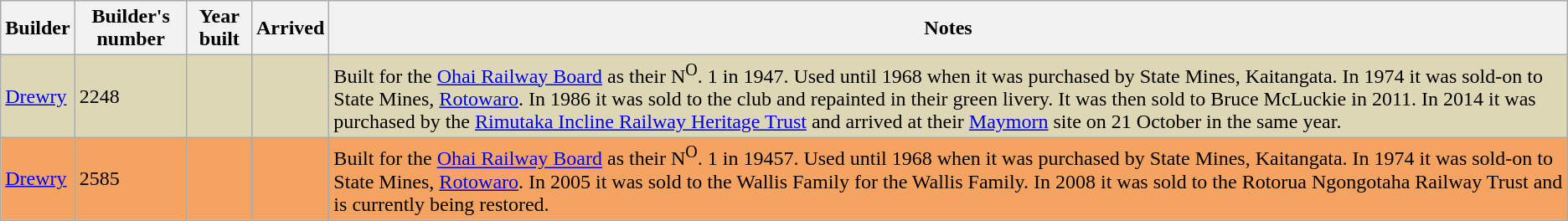<table class="sortable wikitable" border="1">
<tr>
<th>Builder</th>
<th>Builder's number</th>
<th>Year built</th>
<th>Arrived</th>
<th>Notes</th>
</tr>
<tr style="background:#DED7B6;">
<td><a href='#'>Drewry</a></td>
<td>2248</td>
<td></td>
<td></td>
<td>Built for the <a href='#'>Ohai Railway Board</a> as their N<sup>O</sup>. 1 in 1947. Used until 1968 when it was purchased by State Mines, Kaitangata. In 1974 it was sold-on to State Mines, <a href='#'>Rotowaro</a>. In 1986 it was sold to the club and repainted in their green livery. It was then sold to Bruce McLuckie in 2011. In 2014 it was purchased by the <a href='#'>Rimutaka Incline Railway Heritage Trust</a> and arrived at their <a href='#'>Maymorn</a> site on 21 October in the same year.</td>
</tr>
<tr style="background:#f4a460;">
<td><a href='#'>Drewry</a></td>
<td>2585</td>
<td></td>
<td></td>
<td>Built for the <a href='#'>Ohai Railway Board</a> as their N<sup>O</sup>. 1 in 19457. Used until 1968 when it was purchased by State Mines, Kaitangata. In 1974 it was sold-on to State Mines, <a href='#'>Rotowaro</a>. In 2005 it was sold to the Wallis Family for the Wallis Family. In 2008 it was sold to the Rotorua Ngongotaha Railway Trust and is currently being restored.</td>
</tr>
</table>
